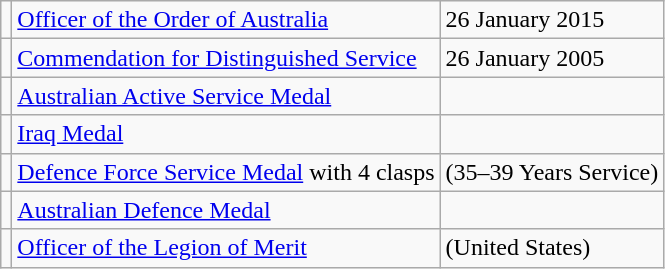<table class="wikitable">
<tr>
<td></td>
<td><a href='#'>Officer of the Order of Australia</a></td>
<td>26 January 2015</td>
</tr>
<tr>
<td></td>
<td><a href='#'>Commendation for Distinguished Service</a></td>
<td>26 January 2005 </td>
</tr>
<tr>
<td></td>
<td><a href='#'>Australian Active Service Medal</a></td>
<td></td>
</tr>
<tr>
<td></td>
<td><a href='#'>Iraq Medal</a></td>
<td></td>
</tr>
<tr>
<td></td>
<td><a href='#'>Defence Force Service Medal</a> with 4 clasps</td>
<td>(35–39 Years Service)</td>
</tr>
<tr>
<td></td>
<td><a href='#'>Australian Defence Medal</a></td>
<td></td>
</tr>
<tr>
<td></td>
<td><a href='#'>Officer of the Legion of Merit</a></td>
<td>(United States)</td>
</tr>
</table>
